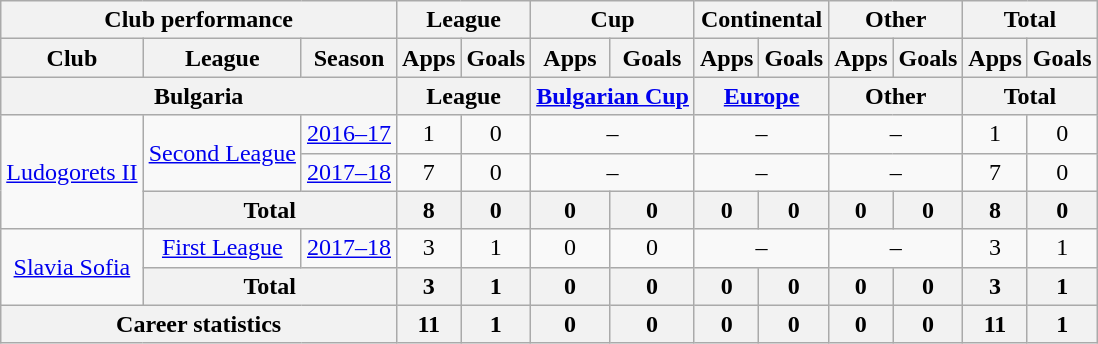<table class="wikitable" style="text-align: center">
<tr>
<th colspan="3">Club performance</th>
<th colspan="2">League</th>
<th colspan="2">Cup</th>
<th colspan="2">Continental</th>
<th colspan="2">Other</th>
<th colspan="3">Total</th>
</tr>
<tr>
<th>Club</th>
<th>League</th>
<th>Season</th>
<th>Apps</th>
<th>Goals</th>
<th>Apps</th>
<th>Goals</th>
<th>Apps</th>
<th>Goals</th>
<th>Apps</th>
<th>Goals</th>
<th>Apps</th>
<th>Goals</th>
</tr>
<tr>
<th colspan="3">Bulgaria</th>
<th colspan="2">League</th>
<th colspan="2"><a href='#'>Bulgarian Cup</a></th>
<th colspan="2"><a href='#'>Europe</a></th>
<th colspan="2">Other</th>
<th colspan="2">Total</th>
</tr>
<tr>
<td rowspan="3"><a href='#'>Ludogorets II</a></td>
<td rowspan="2"><a href='#'>Second League</a></td>
<td><a href='#'>2016–17</a></td>
<td>1</td>
<td>0</td>
<td colspan="2">–</td>
<td colspan="2">–</td>
<td colspan="2">–</td>
<td>1</td>
<td>0</td>
</tr>
<tr>
<td><a href='#'>2017–18</a></td>
<td>7</td>
<td>0</td>
<td colspan="2">–</td>
<td colspan="2">–</td>
<td colspan="2">–</td>
<td>7</td>
<td>0</td>
</tr>
<tr>
<th colspan="2">Total</th>
<th>8</th>
<th>0</th>
<th>0</th>
<th>0</th>
<th>0</th>
<th>0</th>
<th>0</th>
<th>0</th>
<th>8</th>
<th>0</th>
</tr>
<tr>
<td rowspan="2"><a href='#'>Slavia Sofia</a></td>
<td><a href='#'>First League</a></td>
<td><a href='#'>2017–18</a></td>
<td>3</td>
<td>1</td>
<td>0</td>
<td>0</td>
<td colspan="2">–</td>
<td colspan="2">–</td>
<td>3</td>
<td>1</td>
</tr>
<tr>
<th colspan="2">Total</th>
<th>3</th>
<th>1</th>
<th>0</th>
<th>0</th>
<th>0</th>
<th>0</th>
<th>0</th>
<th>0</th>
<th>3</th>
<th>1</th>
</tr>
<tr>
<th colspan="3">Career statistics</th>
<th>11</th>
<th>1</th>
<th>0</th>
<th>0</th>
<th>0</th>
<th>0</th>
<th>0</th>
<th>0</th>
<th>11</th>
<th>1</th>
</tr>
</table>
